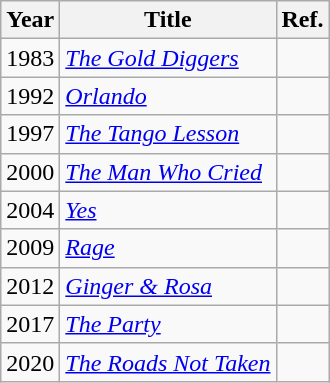<table class="wikitable">
<tr>
<th>Year</th>
<th>Title</th>
<th>Ref.</th>
</tr>
<tr>
<td>1983</td>
<td><em><a href='#'>The Gold Diggers</a></em></td>
<td></td>
</tr>
<tr>
<td>1992</td>
<td><em><a href='#'>Orlando</a></em></td>
<td></td>
</tr>
<tr>
<td>1997</td>
<td><em><a href='#'>The Tango Lesson</a></em></td>
<td></td>
</tr>
<tr>
<td>2000</td>
<td><em><a href='#'>The Man Who Cried</a></em></td>
<td></td>
</tr>
<tr>
<td>2004</td>
<td><em><a href='#'>Yes</a></em></td>
<td></td>
</tr>
<tr>
<td>2009</td>
<td><em><a href='#'>Rage</a></em></td>
<td></td>
</tr>
<tr>
<td>2012</td>
<td><em><a href='#'>Ginger & Rosa</a></em></td>
<td></td>
</tr>
<tr>
<td>2017</td>
<td><em><a href='#'>The Party</a></em></td>
<td></td>
</tr>
<tr>
<td>2020</td>
<td><em><a href='#'>The Roads Not Taken</a></em></td>
<td></td>
</tr>
</table>
